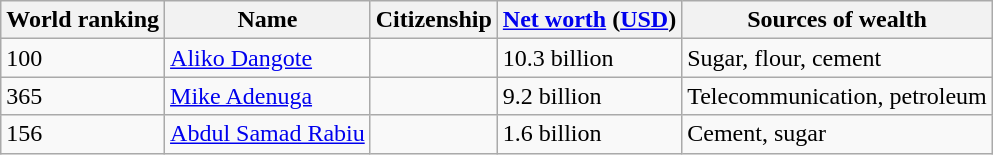<table class="wikitable">
<tr>
<th>World ranking</th>
<th>Name</th>
<th>Citizenship</th>
<th><a href='#'>Net worth</a> (<a href='#'>USD</a>)</th>
<th>Sources of wealth</th>
</tr>
<tr>
<td>100</td>
<td><a href='#'>Aliko Dangote</a></td>
<td></td>
<td>10.3 billion</td>
<td>Sugar, flour, cement</td>
</tr>
<tr>
<td>365</td>
<td><a href='#'>Mike Adenuga</a></td>
<td></td>
<td>9.2 billion</td>
<td>Telecommunication, petroleum</td>
</tr>
<tr>
<td>156</td>
<td><a href='#'>Abdul Samad Rabiu</a></td>
<td></td>
<td>1.6 billion</td>
<td>Cement, sugar</td>
</tr>
</table>
